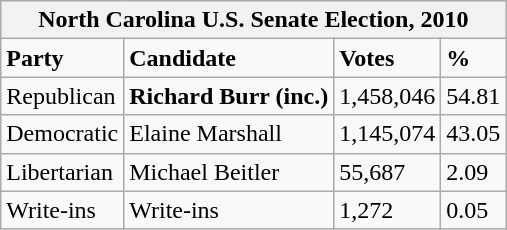<table class="wikitable">
<tr>
<th colspan="4">North Carolina U.S. Senate Election, 2010</th>
</tr>
<tr>
<td><strong>Party</strong></td>
<td><strong>Candidate</strong></td>
<td><strong>Votes</strong></td>
<td><strong>%</strong></td>
</tr>
<tr>
<td>Republican</td>
<td><strong>Richard Burr (inc.)</strong></td>
<td>1,458,046</td>
<td>54.81</td>
</tr>
<tr>
<td>Democratic</td>
<td>Elaine Marshall</td>
<td>1,145,074</td>
<td>43.05</td>
</tr>
<tr>
<td>Libertarian</td>
<td>Michael Beitler</td>
<td>55,687</td>
<td>2.09</td>
</tr>
<tr>
<td>Write-ins</td>
<td>Write-ins</td>
<td>1,272</td>
<td>0.05</td>
</tr>
</table>
